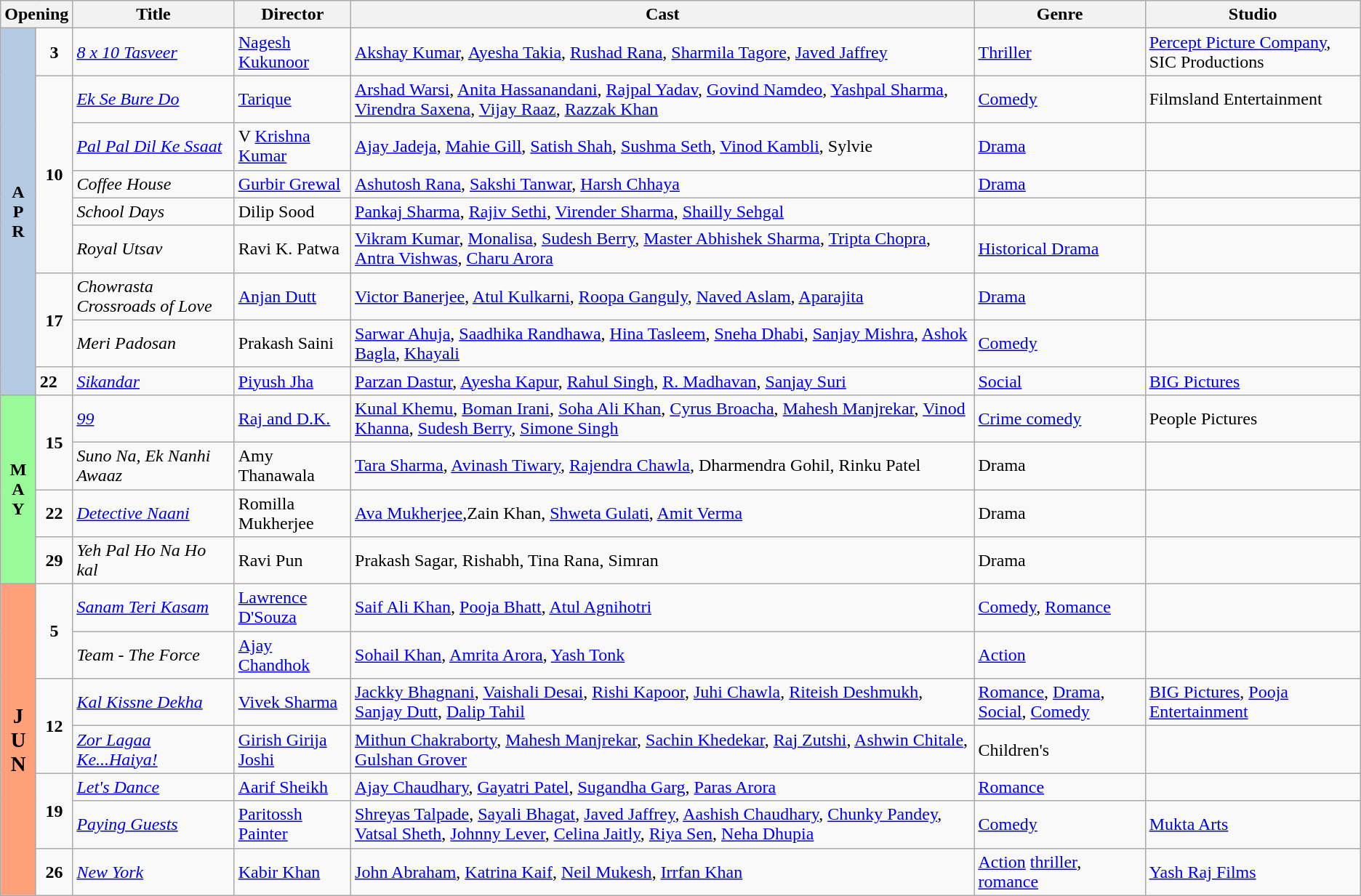<table class="wikitable">
<tr>
<th colspan="2">Opening</th>
<th>Title</th>
<th>Director</th>
<th>Cast</th>
<th>Genre</th>
<th>Studio</th>
</tr>
<tr>
<td rowspan="9" valign="center" align="center" style="background:#b4cae3;"><strong>A<br>P<br>R</strong></td>
<td rowspan="1" align="center"><strong>3</strong></td>
<td><em><a href='#'>8 x 10 Tasveer</a></em></td>
<td><a href='#'>Nagesh Kukunoor</a></td>
<td><a href='#'>Akshay Kumar</a>, <a href='#'>Ayesha Takia</a>, <a href='#'>Rushad Rana</a>, <a href='#'>Sharmila Tagore</a>, <a href='#'>Javed Jaffrey</a></td>
<td><a href='#'>Thriller</a></td>
<td><a href='#'>Percept Picture Company</a>, SIC Productions</td>
</tr>
<tr>
<td rowspan="5" align="center"><strong>10</strong></td>
<td><em><a href='#'>Ek Se Bure Do</a></em></td>
<td><a href='#'>Tarique</a></td>
<td><a href='#'>Arshad Warsi</a>, <a href='#'>Anita Hassanandani</a>, <a href='#'>Rajpal Yadav</a>, <a href='#'>Govind Namdeo</a>, <a href='#'>Yashpal Sharma</a>, <a href='#'>Virendra Saxena</a>, <a href='#'>Vijay Raaz</a>, <a href='#'>Razzak Khan</a></td>
<td><a href='#'>Comedy</a></td>
<td>Filmsland Entertainment</td>
</tr>
<tr>
<td><em><a href='#'>Pal Pal Dil Ke Ssaat</a></em></td>
<td>V <a href='#'>Krishna Kumar</a></td>
<td><a href='#'>Ajay Jadeja</a>, <a href='#'>Mahie Gill</a>, <a href='#'>Satish Shah</a>, <a href='#'>Sushma Seth</a>, <a href='#'>Vinod Kambli</a>, Sylvie</td>
<td><a href='#'>Drama</a></td>
<td></td>
</tr>
<tr>
<td><em>Coffee House</em></td>
<td><a href='#'>Gurbir Grewal</a></td>
<td><a href='#'>Ashutosh Rana</a>, <a href='#'>Sakshi Tanwar</a>, <a href='#'>Harsh Chhaya</a></td>
<td><a href='#'>Drama</a></td>
<td></td>
</tr>
<tr>
<td><em>School Days</em></td>
<td>Dilip Sood</td>
<td><a href='#'>Pankaj Sharma</a>, <a href='#'>Rajiv Sethi</a>, <a href='#'>Virender Sharma</a>, <a href='#'>Shailly Sehgal</a></td>
<td></td>
<td></td>
</tr>
<tr>
<td><em>Royal Utsav</em></td>
<td>Ravi K. Patwa</td>
<td><a href='#'>Vikram Kumar</a>, <a href='#'>Monalisa</a>, <a href='#'>Sudesh Berry</a>, <a href='#'>Master Abhishek Sharma</a>, <a href='#'>Tripta Chopra</a>, <a href='#'>Antra Vishwas</a>, <a href='#'>Charu Arora</a></td>
<td><a href='#'>Historical Drama</a></td>
<td></td>
</tr>
<tr>
<td rowspan="2" align="center"><strong>17</strong></td>
<td><em>Chowrasta Crossroads of Love</em></td>
<td><a href='#'>Anjan Dutt</a></td>
<td><a href='#'>Victor Banerjee</a>, <a href='#'>Atul Kulkarni</a>, <a href='#'>Roopa Ganguly</a>, <a href='#'>Naved Aslam</a>, <a href='#'>Aparajita</a></td>
<td><a href='#'>Drama</a></td>
<td></td>
</tr>
<tr>
<td><em>Meri Padosan</em></td>
<td>Prakash Saini</td>
<td><a href='#'>Sarwar Ahuja</a>, <a href='#'>Saadhika Randhawa</a>, <a href='#'>Hina Tasleem</a>, <a href='#'>Sneha Dhabi</a>, <a href='#'>Sanjay Mishra</a>, <a href='#'>Ashok Bagla</a>, <a href='#'>Khayali</a></td>
<td><a href='#'>Comedy</a></td>
<td></td>
</tr>
<tr>
<td rowspan="1"><strong>22</strong></td>
<td><em><a href='#'>Sikandar</a></em></td>
<td><a href='#'>Piyush Jha</a></td>
<td><a href='#'>Parzan Dastur</a>, <a href='#'>Ayesha Kapur</a>, <a href='#'>Rahul Singh</a>, <a href='#'>R. Madhavan</a>, <a href='#'>Sanjay Suri</a></td>
<td><a href='#'>Social</a></td>
<td><a href='#'>BIG Pictures</a></td>
</tr>
<tr May>
<td rowspan="4" style="text-align:center; background:#98fb98; textcolor:#000;"><strong>M<br>A<br>Y</strong></td>
<td rowspan="2" align="center"><strong>15</strong></td>
<td><em><a href='#'>99</a></em></td>
<td><a href='#'>Raj and D.K.</a></td>
<td><a href='#'>Kunal Khemu</a>, <a href='#'>Boman Irani</a>, <a href='#'>Soha Ali Khan</a>, <a href='#'>Cyrus Broacha</a>, <a href='#'>Mahesh Manjrekar</a>, <a href='#'>Vinod Khanna</a>, <a href='#'>Sudesh Berry</a>, <a href='#'>Simone Singh</a></td>
<td><a href='#'>Crime comedy</a></td>
<td>People Pictures</td>
</tr>
<tr>
<td><em>Suno Na, Ek Nanhi Awaaz</em></td>
<td>Amy Thanawala</td>
<td><a href='#'>Tara Sharma</a>, <a href='#'>Avinash Tiwary</a>, <a href='#'>Rajendra Chawla</a>, Dharmendra Gohil, Rinku Patel</td>
<td>Drama</td>
<td></td>
</tr>
<tr>
<td align="center"><strong>22</strong></td>
<td><em><a href='#'>Detective Naani</a></em></td>
<td>Romilla Mukherjee</td>
<td><a href='#'>Ava Mukherjee</a>,Zain Khan, <a href='#'>Shweta Gulati</a>, <a href='#'>Amit Verma</a></td>
<td>Drama</td>
<td></td>
</tr>
<tr>
<td align="center"><strong>29</strong></td>
<td><em>Yeh Pal Ho Na Ho kal</em></td>
<td>Ravi Pun</td>
<td>Prakash Sagar, Rishabh, Tina Rana, Simran</td>
<td>Drama</td>
<td></td>
</tr>
<tr June>
<td rowspan="8" valign="center" align="center" style="background:#FFA07A; textcolor:#000;"><big><strong>J<br>U<br>N</strong></big></td>
<td rowspan="2" align="center"><strong>5</strong></td>
<td><em><a href='#'>Sanam Teri Kasam</a></em></td>
<td><a href='#'>Lawrence D'Souza</a></td>
<td><a href='#'>Saif Ali Khan</a>, <a href='#'>Pooja Bhatt</a>, <a href='#'>Atul Agnihotri</a></td>
<td><a href='#'>Comedy</a>, <a href='#'>Romance</a></td>
<td></td>
</tr>
<tr>
<td><em>Team - The Force</em></td>
<td><a href='#'>Ajay Chandhok</a></td>
<td><a href='#'>Sohail Khan</a>, <a href='#'>Amrita Arora</a>, <a href='#'>Yash Tonk</a></td>
<td><a href='#'>Action</a></td>
<td></td>
</tr>
<tr>
<td rowspan="2" align="center"><strong>12</strong></td>
<td><em><a href='#'>Kal Kissne Dekha</a></em></td>
<td><a href='#'>Vivek Sharma</a></td>
<td><a href='#'>Jackky Bhagnani</a>, <a href='#'>Vaishali Desai</a>, <a href='#'>Rishi Kapoor</a>, <a href='#'>Juhi Chawla</a>, <a href='#'>Riteish Deshmukh</a>, <a href='#'>Sanjay Dutt</a>, <a href='#'>Dalip Tahil</a></td>
<td><a href='#'>Romance</a>, <a href='#'>Drama</a>, <a href='#'>Social</a>, <a href='#'>Comedy</a></td>
<td><a href='#'>BIG Pictures</a>, <a href='#'>Pooja Entertainment</a></td>
</tr>
<tr>
<td><em><a href='#'>Zor Lagaa Ke...Haiya!</a></em></td>
<td><a href='#'>Girish Girija Joshi</a></td>
<td><a href='#'>Mithun Chakraborty</a>, <a href='#'>Mahesh Manjrekar</a>, <a href='#'>Sachin Khedekar</a>, <a href='#'>Raj Zutshi</a>, <a href='#'>Ashwin Chitale</a>, <a href='#'>Gulshan Grover</a></td>
<td>Children's</td>
<td></td>
</tr>
<tr>
<td rowspan="2" align="center"><strong>19</strong></td>
<td><em><a href='#'>Let's Dance</a></em></td>
<td><a href='#'>Aarif Sheikh</a></td>
<td><a href='#'>Ajay Chaudhary</a>, <a href='#'>Gayatri Patel</a>, <a href='#'>Sugandha Garg</a>, <a href='#'>Paras Arora</a></td>
<td><a href='#'>Romance</a></td>
<td></td>
</tr>
<tr>
<td><em><a href='#'>Paying Guests</a></em></td>
<td><a href='#'>Paritossh Painter</a></td>
<td><a href='#'>Shreyas Talpade</a>, <a href='#'>Sayali Bhagat</a>, <a href='#'>Javed Jaffrey</a>, <a href='#'>Aashish Chaudhary</a>, <a href='#'>Chunky Pandey</a>, <a href='#'>Vatsal Sheth</a>, <a href='#'>Johnny Lever</a>, <a href='#'>Celina Jaitly</a>, <a href='#'>Riya Sen</a>, <a href='#'>Neha Dhupia</a></td>
<td><a href='#'>Comedy</a></td>
<td><a href='#'>Mukta Arts</a></td>
</tr>
<tr>
<td rowspan="1" align="center"><strong>26</strong></td>
<td><em><a href='#'>New York</a></em></td>
<td><a href='#'>Kabir Khan</a></td>
<td><a href='#'>John Abraham</a>, <a href='#'>Katrina Kaif</a>, <a href='#'>Neil Mukesh</a>, <a href='#'>Irrfan Khan</a></td>
<td><a href='#'>Action</a> <a href='#'>thriller</a>, <a href='#'>romance</a></td>
<td><a href='#'>Yash Raj Films</a></td>
</tr>
</table>
